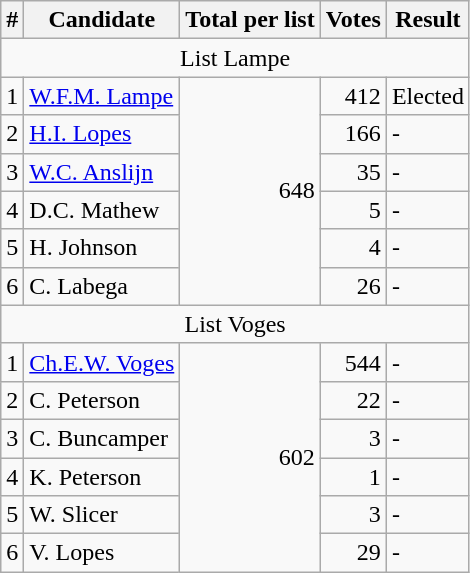<table class="wikitable">
<tr>
<th>#</th>
<th>Candidate</th>
<th>Total per list</th>
<th>Votes</th>
<th>Result</th>
</tr>
<tr>
<td Colspan = "5" style="text-align:center;">List Lampe</td>
</tr>
<tr>
<td>1</td>
<td><a href='#'>W.F.M. Lampe</a></td>
<td Rowspan="6" style="text-align:right">648</td>
<td style="text-align:right">412</td>
<td>Elected</td>
</tr>
<tr>
<td>2</td>
<td><a href='#'>H.I. Lopes</a></td>
<td style="text-align:right">166</td>
<td>-</td>
</tr>
<tr>
<td>3</td>
<td><a href='#'>W.C. Anslijn</a></td>
<td style="text-align:right">35</td>
<td>-</td>
</tr>
<tr>
<td>4</td>
<td>D.C. Mathew</td>
<td style="text-align:right">5</td>
<td>-</td>
</tr>
<tr>
<td>5</td>
<td>H. Johnson</td>
<td style="text-align:right">4</td>
<td>-</td>
</tr>
<tr>
<td>6</td>
<td>C. Labega</td>
<td style="text-align:right">26</td>
<td>-</td>
</tr>
<tr>
<td Colspan = "5" style="text-align:center;">List Voges</td>
</tr>
<tr>
<td>1</td>
<td><a href='#'>Ch.E.W. Voges</a></td>
<td Rowspan="6" style="text-align:right">602</td>
<td style="text-align:right">544</td>
<td>-</td>
</tr>
<tr>
<td>2</td>
<td>C. Peterson</td>
<td style="text-align:right">22</td>
<td>-</td>
</tr>
<tr>
<td>3</td>
<td>C. Buncamper</td>
<td style="text-align:right">3</td>
<td>-</td>
</tr>
<tr>
<td>4</td>
<td>K. Peterson</td>
<td style="text-align:right">1</td>
<td>-</td>
</tr>
<tr>
<td>5</td>
<td>W. Slicer</td>
<td style="text-align:right">3</td>
<td>-</td>
</tr>
<tr>
<td>6</td>
<td>V. Lopes</td>
<td style="text-align:right">29</td>
<td>-</td>
</tr>
</table>
